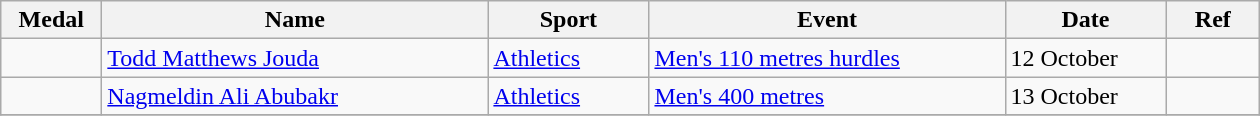<table class="wikitable sortable" style="font-size:100%">
<tr>
<th width="60">Medal</th>
<th width="250">Name</th>
<th width="100">Sport</th>
<th width="230">Event</th>
<th width="100">Date</th>
<th width="55">Ref</th>
</tr>
<tr>
<td></td>
<td><a href='#'>Todd Matthews Jouda</a></td>
<td><a href='#'>Athletics</a></td>
<td><a href='#'>Men's 110 metres hurdles</a></td>
<td>12 October</td>
<td></td>
</tr>
<tr>
<td></td>
<td><a href='#'>Nagmeldin Ali Abubakr</a></td>
<td><a href='#'>Athletics</a></td>
<td><a href='#'>Men's 400 metres</a></td>
<td>13 October</td>
<td></td>
</tr>
<tr>
</tr>
</table>
